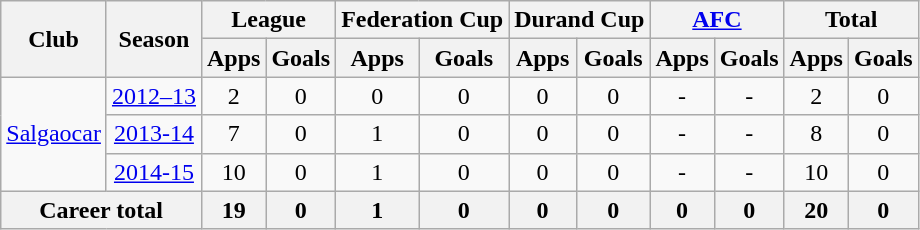<table class="wikitable" style="text-align: center;">
<tr>
<th rowspan="2">Club</th>
<th rowspan="2">Season</th>
<th colspan="2">League</th>
<th colspan="2">Federation Cup</th>
<th colspan="2">Durand Cup</th>
<th colspan="2"><a href='#'>AFC</a></th>
<th colspan="2">Total</th>
</tr>
<tr>
<th>Apps</th>
<th>Goals</th>
<th>Apps</th>
<th>Goals</th>
<th>Apps</th>
<th>Goals</th>
<th>Apps</th>
<th>Goals</th>
<th>Apps</th>
<th>Goals</th>
</tr>
<tr>
<td rowspan="3"><a href='#'>Salgaocar</a></td>
<td><a href='#'>2012–13</a></td>
<td>2</td>
<td>0</td>
<td>0</td>
<td>0</td>
<td>0</td>
<td>0</td>
<td>-</td>
<td>-</td>
<td>2</td>
<td>0</td>
</tr>
<tr>
<td><a href='#'>2013-14</a></td>
<td>7</td>
<td>0</td>
<td>1</td>
<td>0</td>
<td>0</td>
<td>0</td>
<td>-</td>
<td>-</td>
<td>8</td>
<td>0</td>
</tr>
<tr>
<td><a href='#'>2014-15</a></td>
<td>10</td>
<td>0</td>
<td>1</td>
<td>0</td>
<td>0</td>
<td>0</td>
<td>-</td>
<td>-</td>
<td>10</td>
<td>0</td>
</tr>
<tr>
<th colspan="2">Career total</th>
<th>19</th>
<th>0</th>
<th>1</th>
<th>0</th>
<th>0</th>
<th>0</th>
<th>0</th>
<th>0</th>
<th>20</th>
<th>0</th>
</tr>
</table>
